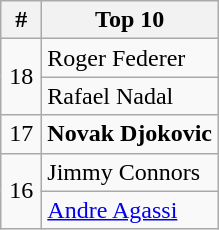<table class="wikitable" style="display:inline-table;">
<tr>
<th width=20>#</th>
<th>Top 10</th>
</tr>
<tr>
<td rowspan="2" style="text-align:center;">18</td>
<td> Roger Federer</td>
</tr>
<tr>
<td> Rafael Nadal</td>
</tr>
<tr>
<td style="text-align:center;">17</td>
<td> <strong>Novak Djokovic</strong></td>
</tr>
<tr>
<td rowspan="2" style="text-align:center;">16</td>
<td> Jimmy Connors</td>
</tr>
<tr>
<td> <a href='#'>Andre Agassi</a></td>
</tr>
</table>
